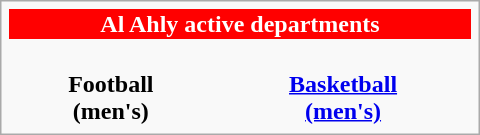<table class="infobox" style="width:20em; font-size:95%em">
<tr style="color:white; background:red; text-align:center">
<th colspan="3" style="text-align:center">Al Ahly active departments</th>
</tr>
<tr style="text-align:center">
<td><br><strong>Football<br>(men's)</strong></td>
<td><br><strong><a href='#'>Basketball<br>(men's)</a></strong></td>
</tr>
</table>
